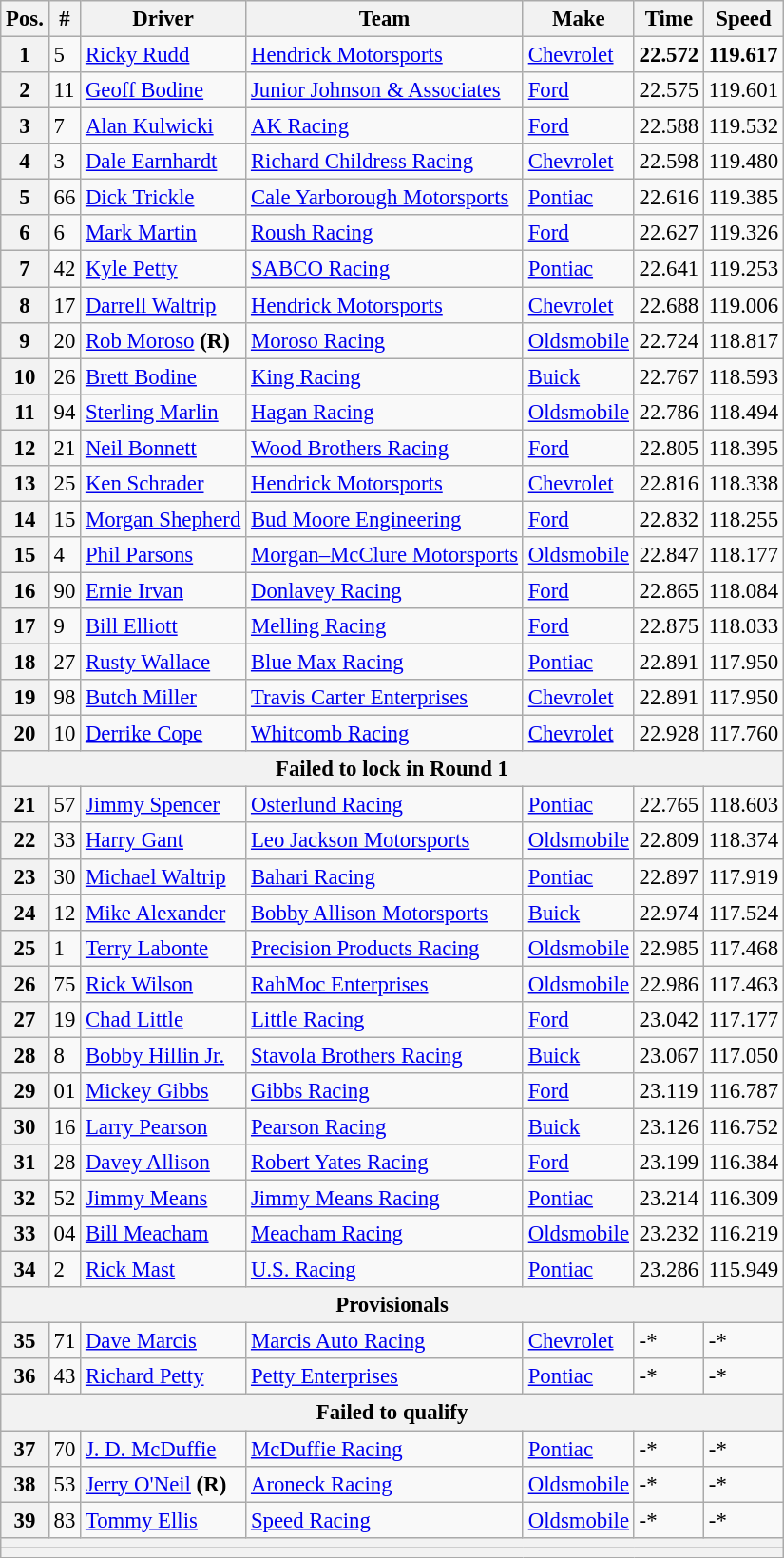<table class="wikitable" style="font-size:95%">
<tr>
<th>Pos.</th>
<th>#</th>
<th>Driver</th>
<th>Team</th>
<th>Make</th>
<th>Time</th>
<th>Speed</th>
</tr>
<tr>
<th>1</th>
<td>5</td>
<td><a href='#'>Ricky Rudd</a></td>
<td><a href='#'>Hendrick Motorsports</a></td>
<td><a href='#'>Chevrolet</a></td>
<td><strong>22.572</strong></td>
<td><strong>119.617</strong></td>
</tr>
<tr>
<th>2</th>
<td>11</td>
<td><a href='#'>Geoff Bodine</a></td>
<td><a href='#'>Junior Johnson & Associates</a></td>
<td><a href='#'>Ford</a></td>
<td>22.575</td>
<td>119.601</td>
</tr>
<tr>
<th>3</th>
<td>7</td>
<td><a href='#'>Alan Kulwicki</a></td>
<td><a href='#'>AK Racing</a></td>
<td><a href='#'>Ford</a></td>
<td>22.588</td>
<td>119.532</td>
</tr>
<tr>
<th>4</th>
<td>3</td>
<td><a href='#'>Dale Earnhardt</a></td>
<td><a href='#'>Richard Childress Racing</a></td>
<td><a href='#'>Chevrolet</a></td>
<td>22.598</td>
<td>119.480</td>
</tr>
<tr>
<th>5</th>
<td>66</td>
<td><a href='#'>Dick Trickle</a></td>
<td><a href='#'>Cale Yarborough Motorsports</a></td>
<td><a href='#'>Pontiac</a></td>
<td>22.616</td>
<td>119.385</td>
</tr>
<tr>
<th>6</th>
<td>6</td>
<td><a href='#'>Mark Martin</a></td>
<td><a href='#'>Roush Racing</a></td>
<td><a href='#'>Ford</a></td>
<td>22.627</td>
<td>119.326</td>
</tr>
<tr>
<th>7</th>
<td>42</td>
<td><a href='#'>Kyle Petty</a></td>
<td><a href='#'>SABCO Racing</a></td>
<td><a href='#'>Pontiac</a></td>
<td>22.641</td>
<td>119.253</td>
</tr>
<tr>
<th>8</th>
<td>17</td>
<td><a href='#'>Darrell Waltrip</a></td>
<td><a href='#'>Hendrick Motorsports</a></td>
<td><a href='#'>Chevrolet</a></td>
<td>22.688</td>
<td>119.006</td>
</tr>
<tr>
<th>9</th>
<td>20</td>
<td><a href='#'>Rob Moroso</a> <strong>(R)</strong></td>
<td><a href='#'>Moroso Racing</a></td>
<td><a href='#'>Oldsmobile</a></td>
<td>22.724</td>
<td>118.817</td>
</tr>
<tr>
<th>10</th>
<td>26</td>
<td><a href='#'>Brett Bodine</a></td>
<td><a href='#'>King Racing</a></td>
<td><a href='#'>Buick</a></td>
<td>22.767</td>
<td>118.593</td>
</tr>
<tr>
<th>11</th>
<td>94</td>
<td><a href='#'>Sterling Marlin</a></td>
<td><a href='#'>Hagan Racing</a></td>
<td><a href='#'>Oldsmobile</a></td>
<td>22.786</td>
<td>118.494</td>
</tr>
<tr>
<th>12</th>
<td>21</td>
<td><a href='#'>Neil Bonnett</a></td>
<td><a href='#'>Wood Brothers Racing</a></td>
<td><a href='#'>Ford</a></td>
<td>22.805</td>
<td>118.395</td>
</tr>
<tr>
<th>13</th>
<td>25</td>
<td><a href='#'>Ken Schrader</a></td>
<td><a href='#'>Hendrick Motorsports</a></td>
<td><a href='#'>Chevrolet</a></td>
<td>22.816</td>
<td>118.338</td>
</tr>
<tr>
<th>14</th>
<td>15</td>
<td><a href='#'>Morgan Shepherd</a></td>
<td><a href='#'>Bud Moore Engineering</a></td>
<td><a href='#'>Ford</a></td>
<td>22.832</td>
<td>118.255</td>
</tr>
<tr>
<th>15</th>
<td>4</td>
<td><a href='#'>Phil Parsons</a></td>
<td><a href='#'>Morgan–McClure Motorsports</a></td>
<td><a href='#'>Oldsmobile</a></td>
<td>22.847</td>
<td>118.177</td>
</tr>
<tr>
<th>16</th>
<td>90</td>
<td><a href='#'>Ernie Irvan</a></td>
<td><a href='#'>Donlavey Racing</a></td>
<td><a href='#'>Ford</a></td>
<td>22.865</td>
<td>118.084</td>
</tr>
<tr>
<th>17</th>
<td>9</td>
<td><a href='#'>Bill Elliott</a></td>
<td><a href='#'>Melling Racing</a></td>
<td><a href='#'>Ford</a></td>
<td>22.875</td>
<td>118.033</td>
</tr>
<tr>
<th>18</th>
<td>27</td>
<td><a href='#'>Rusty Wallace</a></td>
<td><a href='#'>Blue Max Racing</a></td>
<td><a href='#'>Pontiac</a></td>
<td>22.891</td>
<td>117.950</td>
</tr>
<tr>
<th>19</th>
<td>98</td>
<td><a href='#'>Butch Miller</a></td>
<td><a href='#'>Travis Carter Enterprises</a></td>
<td><a href='#'>Chevrolet</a></td>
<td>22.891</td>
<td>117.950</td>
</tr>
<tr>
<th>20</th>
<td>10</td>
<td><a href='#'>Derrike Cope</a></td>
<td><a href='#'>Whitcomb Racing</a></td>
<td><a href='#'>Chevrolet</a></td>
<td>22.928</td>
<td>117.760</td>
</tr>
<tr>
<th colspan="7">Failed to lock in Round 1</th>
</tr>
<tr>
<th>21</th>
<td>57</td>
<td><a href='#'>Jimmy Spencer</a></td>
<td><a href='#'>Osterlund Racing</a></td>
<td><a href='#'>Pontiac</a></td>
<td>22.765</td>
<td>118.603</td>
</tr>
<tr>
<th>22</th>
<td>33</td>
<td><a href='#'>Harry Gant</a></td>
<td><a href='#'>Leo Jackson Motorsports</a></td>
<td><a href='#'>Oldsmobile</a></td>
<td>22.809</td>
<td>118.374</td>
</tr>
<tr>
<th>23</th>
<td>30</td>
<td><a href='#'>Michael Waltrip</a></td>
<td><a href='#'>Bahari Racing</a></td>
<td><a href='#'>Pontiac</a></td>
<td>22.897</td>
<td>117.919</td>
</tr>
<tr>
<th>24</th>
<td>12</td>
<td><a href='#'>Mike Alexander</a></td>
<td><a href='#'>Bobby Allison Motorsports</a></td>
<td><a href='#'>Buick</a></td>
<td>22.974</td>
<td>117.524</td>
</tr>
<tr>
<th>25</th>
<td>1</td>
<td><a href='#'>Terry Labonte</a></td>
<td><a href='#'>Precision Products Racing</a></td>
<td><a href='#'>Oldsmobile</a></td>
<td>22.985</td>
<td>117.468</td>
</tr>
<tr>
<th>26</th>
<td>75</td>
<td><a href='#'>Rick Wilson</a></td>
<td><a href='#'>RahMoc Enterprises</a></td>
<td><a href='#'>Oldsmobile</a></td>
<td>22.986</td>
<td>117.463</td>
</tr>
<tr>
<th>27</th>
<td>19</td>
<td><a href='#'>Chad Little</a></td>
<td><a href='#'>Little Racing</a></td>
<td><a href='#'>Ford</a></td>
<td>23.042</td>
<td>117.177</td>
</tr>
<tr>
<th>28</th>
<td>8</td>
<td><a href='#'>Bobby Hillin Jr.</a></td>
<td><a href='#'>Stavola Brothers Racing</a></td>
<td><a href='#'>Buick</a></td>
<td>23.067</td>
<td>117.050</td>
</tr>
<tr>
<th>29</th>
<td>01</td>
<td><a href='#'>Mickey Gibbs</a></td>
<td><a href='#'>Gibbs Racing</a></td>
<td><a href='#'>Ford</a></td>
<td>23.119</td>
<td>116.787</td>
</tr>
<tr>
<th>30</th>
<td>16</td>
<td><a href='#'>Larry Pearson</a></td>
<td><a href='#'>Pearson Racing</a></td>
<td><a href='#'>Buick</a></td>
<td>23.126</td>
<td>116.752</td>
</tr>
<tr>
<th>31</th>
<td>28</td>
<td><a href='#'>Davey Allison</a></td>
<td><a href='#'>Robert Yates Racing</a></td>
<td><a href='#'>Ford</a></td>
<td>23.199</td>
<td>116.384</td>
</tr>
<tr>
<th>32</th>
<td>52</td>
<td><a href='#'>Jimmy Means</a></td>
<td><a href='#'>Jimmy Means Racing</a></td>
<td><a href='#'>Pontiac</a></td>
<td>23.214</td>
<td>116.309</td>
</tr>
<tr>
<th>33</th>
<td>04</td>
<td><a href='#'>Bill Meacham</a></td>
<td><a href='#'>Meacham Racing</a></td>
<td><a href='#'>Oldsmobile</a></td>
<td>23.232</td>
<td>116.219</td>
</tr>
<tr>
<th>34</th>
<td>2</td>
<td><a href='#'>Rick Mast</a></td>
<td><a href='#'>U.S. Racing</a></td>
<td><a href='#'>Pontiac</a></td>
<td>23.286</td>
<td>115.949</td>
</tr>
<tr>
<th colspan="7">Provisionals</th>
</tr>
<tr>
<th>35</th>
<td>71</td>
<td><a href='#'>Dave Marcis</a></td>
<td><a href='#'>Marcis Auto Racing</a></td>
<td><a href='#'>Chevrolet</a></td>
<td>-*</td>
<td>-*</td>
</tr>
<tr>
<th>36</th>
<td>43</td>
<td><a href='#'>Richard Petty</a></td>
<td><a href='#'>Petty Enterprises</a></td>
<td><a href='#'>Pontiac</a></td>
<td>-*</td>
<td>-*</td>
</tr>
<tr>
<th colspan="7">Failed to qualify</th>
</tr>
<tr>
<th>37</th>
<td>70</td>
<td><a href='#'>J. D. McDuffie</a></td>
<td><a href='#'>McDuffie Racing</a></td>
<td><a href='#'>Pontiac</a></td>
<td>-*</td>
<td>-*</td>
</tr>
<tr>
<th>38</th>
<td>53</td>
<td><a href='#'>Jerry O'Neil</a> <strong>(R)</strong></td>
<td><a href='#'>Aroneck Racing</a></td>
<td><a href='#'>Oldsmobile</a></td>
<td>-*</td>
<td>-*</td>
</tr>
<tr>
<th>39</th>
<td>83</td>
<td><a href='#'>Tommy Ellis</a></td>
<td><a href='#'>Speed Racing</a></td>
<td><a href='#'>Oldsmobile</a></td>
<td>-*</td>
<td>-*</td>
</tr>
<tr>
<th colspan="7"></th>
</tr>
<tr>
<th colspan="7"></th>
</tr>
</table>
